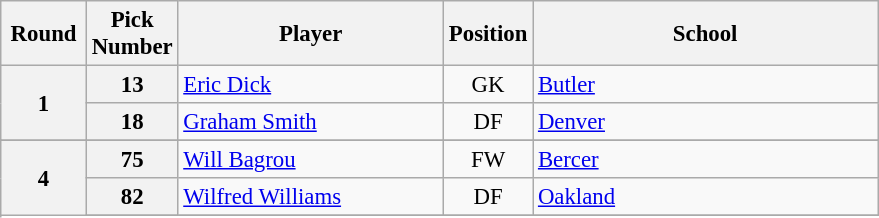<table class="wikitable" style="text-align:left; font-size:95%;">
<tr>
<th style="background:; width:50px;">Round</th>
<th style="background:; width:50px;">Pick Number</th>
<th style="background:; width:170px;">Player</th>
<th style="background:; width:50px;">Position</th>
<th style="background:; width:223px;">School</th>
</tr>
<tr>
<th rowspan="2">1</th>
<th>13</th>
<td> <a href='#'>Eric Dick</a></td>
<td align=center>GK</td>
<td><a href='#'>Butler</a></td>
</tr>
<tr>
<th>18</th>
<td> <a href='#'>Graham Smith</a></td>
<td align=center>DF</td>
<td><a href='#'>Denver</a></td>
</tr>
<tr>
</tr>
<tr>
<th rowspan="4">4</th>
<th>75</th>
<td> <a href='#'>Will Bagrou</a></td>
<td align=center>FW</td>
<td><a href='#'>Bercer</a></td>
</tr>
<tr>
<th>82</th>
<td> <a href='#'>Wilfred Williams</a></td>
<td align=center>DF</td>
<td><a href='#'>Oakland</a></td>
</tr>
<tr>
</tr>
</table>
